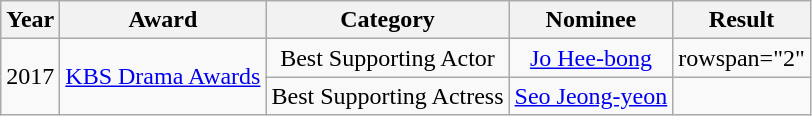<table class="wikitable" style="text-align:center;">
<tr>
<th>Year</th>
<th>Award</th>
<th>Category</th>
<th>Nominee</th>
<th>Result</th>
</tr>
<tr>
<td rowspan="2">2017</td>
<td rowspan="2"><a href='#'>KBS Drama Awards</a></td>
<td>Best Supporting Actor</td>
<td><a href='#'>Jo Hee-bong</a></td>
<td>rowspan="2" </td>
</tr>
<tr>
<td>Best Supporting Actress</td>
<td><a href='#'>Seo Jeong-yeon</a></td>
</tr>
</table>
